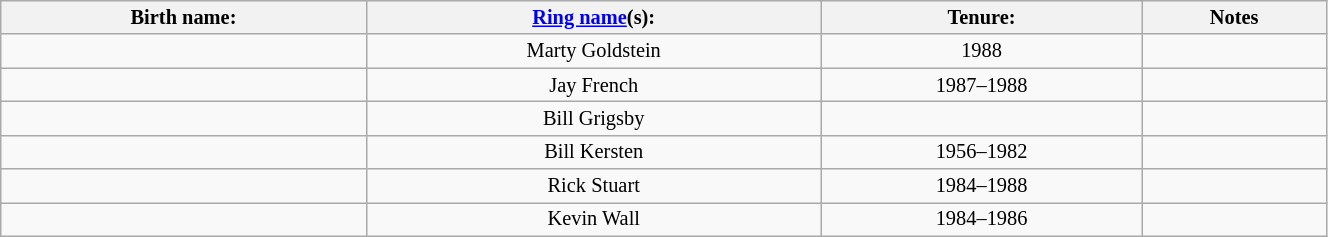<table class="sortable wikitable" style="font-size:85%; text-align:center; width:70%;">
<tr>
<th>Birth name:</th>
<th><a href='#'>Ring name</a>(s):</th>
<th>Tenure:</th>
<th>Notes</th>
</tr>
<tr>
<td></td>
<td>Marty Goldstein</td>
<td sort>1988</td>
<td></td>
</tr>
<tr>
<td></td>
<td>Jay French</td>
<td sort>1987–1988</td>
<td></td>
</tr>
<tr>
<td></td>
<td>Bill Grigsby</td>
<td sort></td>
<td></td>
</tr>
<tr>
<td></td>
<td>Bill Kersten</td>
<td sort>1956–1982</td>
<td></td>
</tr>
<tr>
<td></td>
<td>Rick Stuart</td>
<td sort>1984–1988</td>
<td></td>
</tr>
<tr>
<td></td>
<td>Kevin Wall</td>
<td sort>1984–1986</td>
<td></td>
</tr>
</table>
